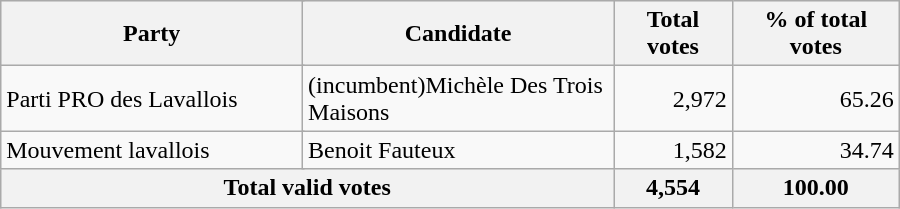<table style="width:600px;" class="wikitable">
<tr style="background-color:#E9E9E9">
<th colspan="2" style="width: 200px">Party</th>
<th colspan="1" style="width: 200px">Candidate</th>
<th align="right">Total votes</th>
<th align="right">% of total votes</th>
</tr>
<tr>
<td colspan="2" align="left">Parti PRO des Lavallois</td>
<td align="left">(incumbent)Michèle Des Trois Maisons</td>
<td align="right">2,972</td>
<td align="right">65.26</td>
</tr>
<tr>
<td colspan="2" align="left">Mouvement lavallois</td>
<td align="left">Benoit Fauteux</td>
<td align="right">1,582</td>
<td align="right">34.74</td>
</tr>
<tr bgcolor="#EEEEEE">
<th colspan="3"  align="left">Total valid votes</th>
<th align="right">4,554</th>
<th align="right">100.00</th>
</tr>
</table>
